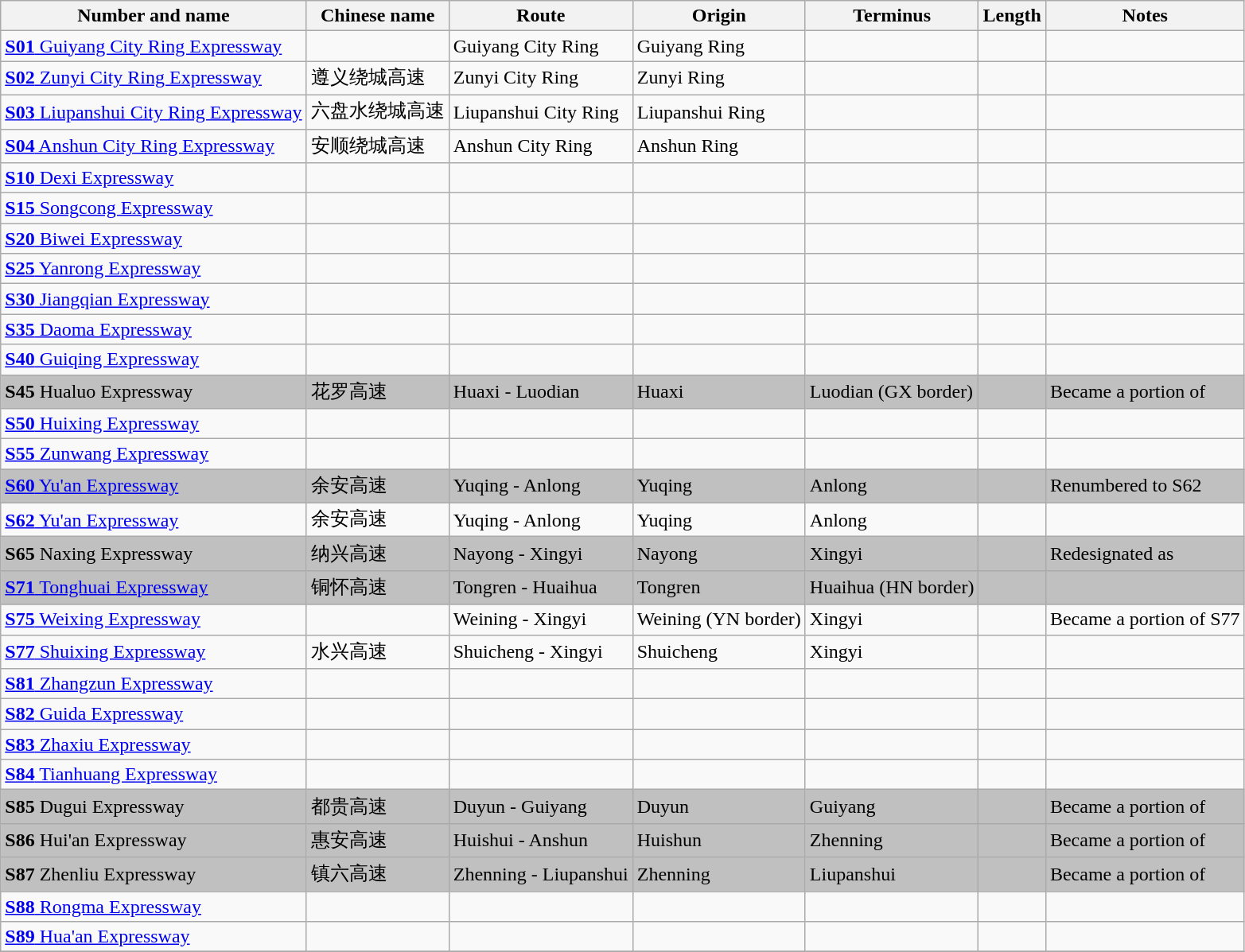<table class="wikitable collapsible">
<tr>
<th>Number and name</th>
<th>Chinese name</th>
<th>Route</th>
<th>Origin</th>
<th>Terminus</th>
<th>Length</th>
<th>Notes</th>
</tr>
<tr>
<td><a href='#'><strong>S01</strong> Guiyang City Ring Expressway</a></td>
<td></td>
<td>Guiyang City Ring</td>
<td>Guiyang Ring</td>
<td></td>
<td></td>
<td></td>
</tr>
<tr>
<td><a href='#'><strong>S02</strong> Zunyi City Ring Expressway</a></td>
<td>遵义绕城高速</td>
<td>Zunyi City Ring</td>
<td>Zunyi Ring</td>
<td></td>
<td></td>
<td></td>
</tr>
<tr>
<td><a href='#'><strong>S03</strong> Liupanshui City Ring Expressway</a></td>
<td>六盘水绕城高速</td>
<td>Liupanshui City Ring</td>
<td>Liupanshui Ring</td>
<td></td>
<td></td>
<td></td>
</tr>
<tr>
<td><a href='#'><strong>S04</strong> Anshun City Ring Expressway</a></td>
<td>安顺绕城高速</td>
<td>Anshun City Ring</td>
<td>Anshun Ring</td>
<td></td>
<td></td>
<td></td>
</tr>
<tr>
<td><a href='#'><strong>S10</strong> Dexi Expressway</a></td>
<td></td>
<td></td>
<td></td>
<td></td>
<td></td>
<td></td>
</tr>
<tr>
<td><a href='#'><strong>S15</strong> Songcong Expressway</a></td>
<td></td>
<td></td>
<td></td>
<td></td>
<td></td>
<td></td>
</tr>
<tr>
<td><a href='#'><strong>S20</strong> Biwei Expressway</a></td>
<td></td>
<td></td>
<td></td>
<td></td>
<td></td>
<td></td>
</tr>
<tr>
<td><a href='#'><strong>S25</strong> Yanrong Expressway</a></td>
<td></td>
<td></td>
<td></td>
<td></td>
<td></td>
<td></td>
</tr>
<tr>
<td><a href='#'><strong>S30</strong> Jiangqian Expressway</a></td>
<td></td>
<td></td>
<td></td>
<td></td>
<td></td>
<td></td>
</tr>
<tr>
<td><a href='#'><strong>S35</strong> Daoma Expressway</a></td>
<td></td>
<td></td>
<td></td>
<td></td>
<td></td>
<td></td>
</tr>
<tr>
<td><a href='#'><strong>S40</strong> Guiqing Expressway</a></td>
<td></td>
<td></td>
<td></td>
<td></td>
<td></td>
<td></td>
</tr>
<tr style="background:Silver; color:black;">
<td><strong>S45</strong> Hualuo Expressway</td>
<td>花罗高速</td>
<td>Huaxi - Luodian</td>
<td>Huaxi</td>
<td>Luodian (GX border)</td>
<td></td>
<td>Became a portion of </td>
</tr>
<tr>
<td><a href='#'><strong>S50</strong> Huixing Expressway</a></td>
<td></td>
<td></td>
<td></td>
<td></td>
<td></td>
<td></td>
</tr>
<tr>
<td><a href='#'><strong>S55</strong> Zunwang Expressway</a></td>
<td></td>
<td></td>
<td></td>
<td></td>
<td></td>
<td></td>
</tr>
<tr style="background:Silver; color:black;">
<td><a href='#'><strong>S60</strong> Yu'an Expressway</a></td>
<td>余安高速</td>
<td>Yuqing - Anlong</td>
<td>Yuqing</td>
<td>Anlong</td>
<td></td>
<td>Renumbered to S62</td>
</tr>
<tr>
<td><a href='#'><strong>S62</strong> Yu'an Expressway</a></td>
<td>余安高速</td>
<td>Yuqing - Anlong</td>
<td>Yuqing</td>
<td>Anlong</td>
<td></td>
<td></td>
</tr>
<tr style="background:Silver; color:black;">
<td><strong>S65</strong> Naxing Expressway</td>
<td>纳兴高速</td>
<td>Nayong - Xingyi</td>
<td>Nayong</td>
<td>Xingyi</td>
<td></td>
<td>Redesignated as </td>
</tr>
<tr style="background:Silver; color:black;">
<td><a href='#'><strong>S71</strong> Tonghuai Expressway</a></td>
<td>铜怀高速</td>
<td>Tongren - Huaihua</td>
<td>Tongren</td>
<td>Huaihua (HN border)</td>
<td></td>
<td></td>
</tr>
<tr>
<td><a href='#'><strong>S75</strong> Weixing Expressway</a></td>
<td></td>
<td>Weining - Xingyi</td>
<td>Weining (YN border)</td>
<td>Xingyi</td>
<td></td>
<td>Became a portion of S77</td>
</tr>
<tr>
<td><a href='#'><strong>S77</strong> Shuixing Expressway</a></td>
<td>水兴高速</td>
<td>Shuicheng - Xingyi</td>
<td>Shuicheng</td>
<td>Xingyi</td>
<td></td>
<td></td>
</tr>
<tr>
<td><a href='#'><strong>S81</strong> Zhangzun Expressway</a></td>
<td></td>
<td></td>
<td></td>
<td></td>
<td></td>
<td></td>
</tr>
<tr>
<td><a href='#'><strong>S82</strong> Guida Expressway</a></td>
<td></td>
<td></td>
<td></td>
<td></td>
<td></td>
<td></td>
</tr>
<tr>
<td><a href='#'><strong>S83</strong> Zhaxiu Expressway</a></td>
<td></td>
<td></td>
<td></td>
<td></td>
<td></td>
<td></td>
</tr>
<tr>
<td><a href='#'><strong>S84</strong> Tianhuang Expressway</a></td>
<td></td>
<td></td>
<td></td>
<td></td>
<td></td>
<td></td>
</tr>
<tr style="background:Silver; color:black;">
<td><strong>S85</strong> Dugui Expressway</td>
<td>都贵高速</td>
<td>Duyun - Guiyang</td>
<td>Duyun</td>
<td>Guiyang</td>
<td></td>
<td>Became a portion of </td>
</tr>
<tr style="background:Silver; color:black;">
<td><strong>S86</strong> Hui'an Expressway</td>
<td>惠安高速</td>
<td>Huishui - Anshun</td>
<td>Huishun</td>
<td>Zhenning</td>
<td></td>
<td>Became a portion of </td>
</tr>
<tr style="background:Silver; color:black;">
<td><strong>S87</strong> Zhenliu Expressway</td>
<td>镇六高速</td>
<td>Zhenning - Liupanshui</td>
<td>Zhenning</td>
<td>Liupanshui</td>
<td></td>
<td>Became a portion of </td>
</tr>
<tr>
<td><a href='#'><strong>S88</strong> Rongma Expressway</a></td>
<td></td>
<td></td>
<td></td>
<td></td>
<td></td>
<td></td>
</tr>
<tr>
<td><a href='#'><strong>S89</strong> Hua'an Expressway</a></td>
<td></td>
<td></td>
<td></td>
<td></td>
<td></td>
<td></td>
</tr>
<tr>
</tr>
</table>
